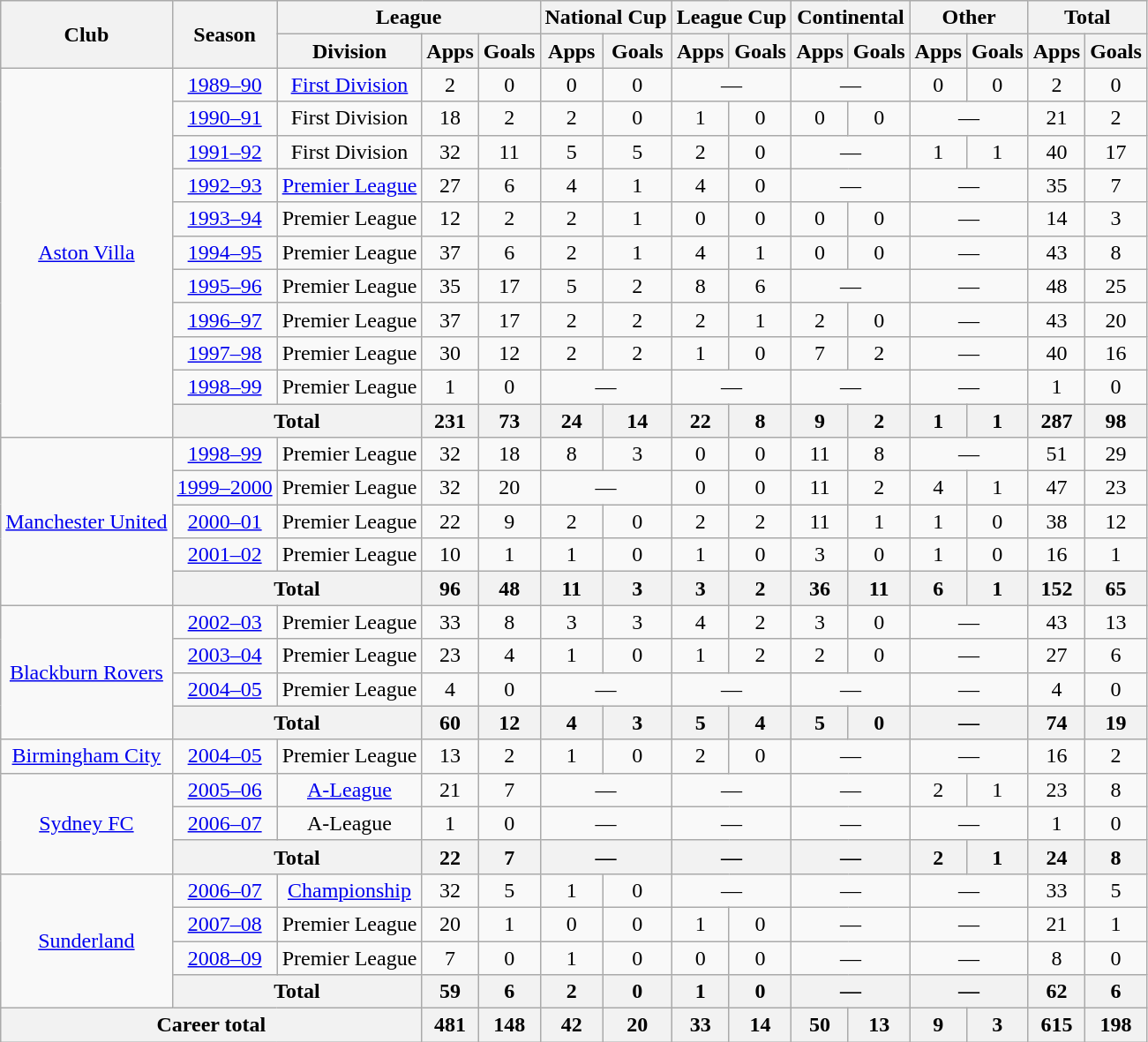<table class="wikitable" style="text-align:center">
<tr>
<th rowspan="2">Club</th>
<th rowspan="2">Season</th>
<th colspan="3">League</th>
<th colspan="2">National Cup</th>
<th colspan="2">League Cup</th>
<th colspan="2">Continental</th>
<th colspan="2">Other</th>
<th colspan="2">Total</th>
</tr>
<tr>
<th>Division</th>
<th>Apps</th>
<th>Goals</th>
<th>Apps</th>
<th>Goals</th>
<th>Apps</th>
<th>Goals</th>
<th>Apps</th>
<th>Goals</th>
<th>Apps</th>
<th>Goals</th>
<th>Apps</th>
<th>Goals</th>
</tr>
<tr>
<td rowspan="11"><a href='#'>Aston Villa</a></td>
<td><a href='#'>1989–90</a></td>
<td><a href='#'>First Division</a></td>
<td>2</td>
<td>0</td>
<td>0</td>
<td>0</td>
<td colspan="2">—</td>
<td colspan="2">—</td>
<td>0</td>
<td>0</td>
<td>2</td>
<td>0</td>
</tr>
<tr>
<td><a href='#'>1990–91</a></td>
<td>First Division</td>
<td>18</td>
<td>2</td>
<td>2</td>
<td>0</td>
<td>1</td>
<td>0</td>
<td>0</td>
<td>0</td>
<td colspan="2">—</td>
<td>21</td>
<td>2</td>
</tr>
<tr>
<td><a href='#'>1991–92</a></td>
<td>First Division</td>
<td>32</td>
<td>11</td>
<td>5</td>
<td>5</td>
<td>2</td>
<td>0</td>
<td colspan="2">—</td>
<td>1</td>
<td>1</td>
<td>40</td>
<td>17</td>
</tr>
<tr>
<td><a href='#'>1992–93</a></td>
<td><a href='#'>Premier League</a></td>
<td>27</td>
<td>6</td>
<td>4</td>
<td>1</td>
<td>4</td>
<td>0</td>
<td colspan="2">—</td>
<td colspan="2">—</td>
<td>35</td>
<td>7</td>
</tr>
<tr>
<td><a href='#'>1993–94</a></td>
<td>Premier League</td>
<td>12</td>
<td>2</td>
<td>2</td>
<td>1</td>
<td>0</td>
<td>0</td>
<td>0</td>
<td>0</td>
<td colspan="2">—</td>
<td>14</td>
<td>3</td>
</tr>
<tr>
<td><a href='#'>1994–95</a></td>
<td>Premier League</td>
<td>37</td>
<td>6</td>
<td>2</td>
<td>1</td>
<td>4</td>
<td>1</td>
<td>0</td>
<td>0</td>
<td colspan="2">—</td>
<td>43</td>
<td>8</td>
</tr>
<tr>
<td><a href='#'>1995–96</a></td>
<td>Premier League</td>
<td>35</td>
<td>17</td>
<td>5</td>
<td>2</td>
<td>8</td>
<td>6</td>
<td colspan="2">—</td>
<td colspan="2">—</td>
<td>48</td>
<td>25</td>
</tr>
<tr>
<td><a href='#'>1996–97</a></td>
<td>Premier League</td>
<td>37</td>
<td>17</td>
<td>2</td>
<td>2</td>
<td>2</td>
<td>1</td>
<td>2</td>
<td>0</td>
<td colspan=2>—</td>
<td>43</td>
<td>20</td>
</tr>
<tr>
<td><a href='#'>1997–98</a></td>
<td>Premier League</td>
<td>30</td>
<td>12</td>
<td>2</td>
<td>2</td>
<td>1</td>
<td>0</td>
<td>7</td>
<td>2</td>
<td colspan="2">—</td>
<td>40</td>
<td>16</td>
</tr>
<tr>
<td><a href='#'>1998–99</a></td>
<td>Premier League</td>
<td>1</td>
<td>0</td>
<td colspan="2">—</td>
<td colspan="2">—</td>
<td colspan="2">—</td>
<td colspan="2">—</td>
<td>1</td>
<td>0</td>
</tr>
<tr>
<th colspan="2">Total</th>
<th>231</th>
<th>73</th>
<th>24</th>
<th>14</th>
<th>22</th>
<th>8</th>
<th>9</th>
<th>2</th>
<th>1</th>
<th>1</th>
<th>287</th>
<th>98</th>
</tr>
<tr>
<td rowspan="5"><a href='#'>Manchester United</a></td>
<td><a href='#'>1998–99</a></td>
<td>Premier League</td>
<td>32</td>
<td>18</td>
<td>8</td>
<td>3</td>
<td>0</td>
<td>0</td>
<td>11</td>
<td>8</td>
<td colspan="2">—</td>
<td>51</td>
<td>29</td>
</tr>
<tr>
<td><a href='#'>1999–2000</a></td>
<td>Premier League</td>
<td>32</td>
<td>20</td>
<td colspan="2">—</td>
<td>0</td>
<td>0</td>
<td>11</td>
<td>2</td>
<td>4</td>
<td>1</td>
<td>47</td>
<td>23</td>
</tr>
<tr>
<td><a href='#'>2000–01</a></td>
<td>Premier League</td>
<td>22</td>
<td>9</td>
<td>2</td>
<td>0</td>
<td>2</td>
<td>2</td>
<td>11</td>
<td>1</td>
<td>1</td>
<td>0</td>
<td>38</td>
<td>12</td>
</tr>
<tr>
<td><a href='#'>2001–02</a></td>
<td>Premier League</td>
<td>10</td>
<td>1</td>
<td>1</td>
<td>0</td>
<td>1</td>
<td>0</td>
<td>3</td>
<td>0</td>
<td>1</td>
<td>0</td>
<td>16</td>
<td>1</td>
</tr>
<tr>
<th colspan="2">Total</th>
<th>96</th>
<th>48</th>
<th>11</th>
<th>3</th>
<th>3</th>
<th>2</th>
<th>36</th>
<th>11</th>
<th>6</th>
<th>1</th>
<th>152</th>
<th>65</th>
</tr>
<tr>
<td rowspan="4"><a href='#'>Blackburn Rovers</a></td>
<td><a href='#'>2002–03</a></td>
<td>Premier League</td>
<td>33</td>
<td>8</td>
<td>3</td>
<td>3</td>
<td>4</td>
<td>2</td>
<td>3</td>
<td>0</td>
<td colspan="2">—</td>
<td>43</td>
<td>13</td>
</tr>
<tr>
<td><a href='#'>2003–04</a></td>
<td>Premier League</td>
<td>23</td>
<td>4</td>
<td>1</td>
<td>0</td>
<td>1</td>
<td>2</td>
<td>2</td>
<td>0</td>
<td colspan="2">—</td>
<td>27</td>
<td>6</td>
</tr>
<tr>
<td><a href='#'>2004–05</a></td>
<td>Premier League</td>
<td>4</td>
<td>0</td>
<td colspan="2">—</td>
<td colspan="2">—</td>
<td colspan="2">—</td>
<td colspan="2">—</td>
<td>4</td>
<td>0</td>
</tr>
<tr>
<th colspan="2">Total</th>
<th>60</th>
<th>12</th>
<th>4</th>
<th>3</th>
<th>5</th>
<th>4</th>
<th>5</th>
<th>0</th>
<th colspan="2">—</th>
<th>74</th>
<th>19</th>
</tr>
<tr>
<td><a href='#'>Birmingham City</a></td>
<td><a href='#'>2004–05</a></td>
<td>Premier League</td>
<td>13</td>
<td>2</td>
<td>1</td>
<td>0</td>
<td>2</td>
<td>0</td>
<td colspan="2">—</td>
<td colspan="2">—</td>
<td>16</td>
<td>2</td>
</tr>
<tr>
<td rowspan="3"><a href='#'>Sydney FC</a></td>
<td><a href='#'>2005–06</a></td>
<td><a href='#'>A-League</a></td>
<td>21</td>
<td>7</td>
<td colspan="2">—</td>
<td colspan="2">—</td>
<td colspan="2">—</td>
<td>2</td>
<td>1</td>
<td>23</td>
<td>8</td>
</tr>
<tr>
<td><a href='#'>2006–07</a></td>
<td>A-League</td>
<td>1</td>
<td>0</td>
<td colspan="2">—</td>
<td colspan="2">—</td>
<td colspan="2">—</td>
<td colspan="2">—</td>
<td>1</td>
<td>0</td>
</tr>
<tr>
<th colspan="2">Total</th>
<th>22</th>
<th>7</th>
<th colspan="2">—</th>
<th colspan="2">—</th>
<th colspan="2">—</th>
<th>2</th>
<th>1</th>
<th>24</th>
<th>8</th>
</tr>
<tr>
<td rowspan="4"><a href='#'>Sunderland</a></td>
<td><a href='#'>2006–07</a></td>
<td><a href='#'>Championship</a></td>
<td>32</td>
<td>5</td>
<td>1</td>
<td>0</td>
<td colspan="2">—</td>
<td colspan="2">—</td>
<td colspan="2">—</td>
<td>33</td>
<td>5</td>
</tr>
<tr>
<td><a href='#'>2007–08</a></td>
<td>Premier League</td>
<td>20</td>
<td>1</td>
<td>0</td>
<td>0</td>
<td>1</td>
<td>0</td>
<td colspan="2">—</td>
<td colspan="2">—</td>
<td>21</td>
<td>1</td>
</tr>
<tr>
<td><a href='#'>2008–09</a></td>
<td>Premier League</td>
<td>7</td>
<td>0</td>
<td>1</td>
<td>0</td>
<td>0</td>
<td>0</td>
<td colspan="2">—</td>
<td colspan="2">—</td>
<td>8</td>
<td>0</td>
</tr>
<tr>
<th colspan="2">Total</th>
<th>59</th>
<th>6</th>
<th>2</th>
<th>0</th>
<th>1</th>
<th>0</th>
<th colspan="2">—</th>
<th colspan="2">—</th>
<th>62</th>
<th>6</th>
</tr>
<tr>
<th colspan="3">Career total</th>
<th>481</th>
<th>148</th>
<th>42</th>
<th>20</th>
<th>33</th>
<th>14</th>
<th>50</th>
<th>13</th>
<th>9</th>
<th>3</th>
<th>615</th>
<th>198</th>
</tr>
</table>
